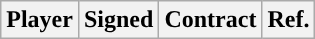<table class="wikitable sortable sortable" style="text-align: center;">
<tr>
<th>Player</th>
<th>Signed</th>
<th>Contract</th>
<th>Ref.</th>
</tr>
</table>
